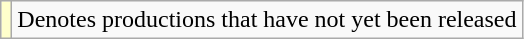<table class="wikitable">
<tr>
<td style="background:#ffc;"></td>
<td>Denotes productions that have not yet been released</td>
</tr>
</table>
